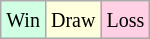<table class="wikitable">
<tr>
<td style="background-color: #d0ffe3;"><small>Win</small></td>
<td style="background-color: #ffffdd;"><small>Draw</small></td>
<td style="background-color: #ffd0e3;"><small>Loss</small></td>
</tr>
</table>
